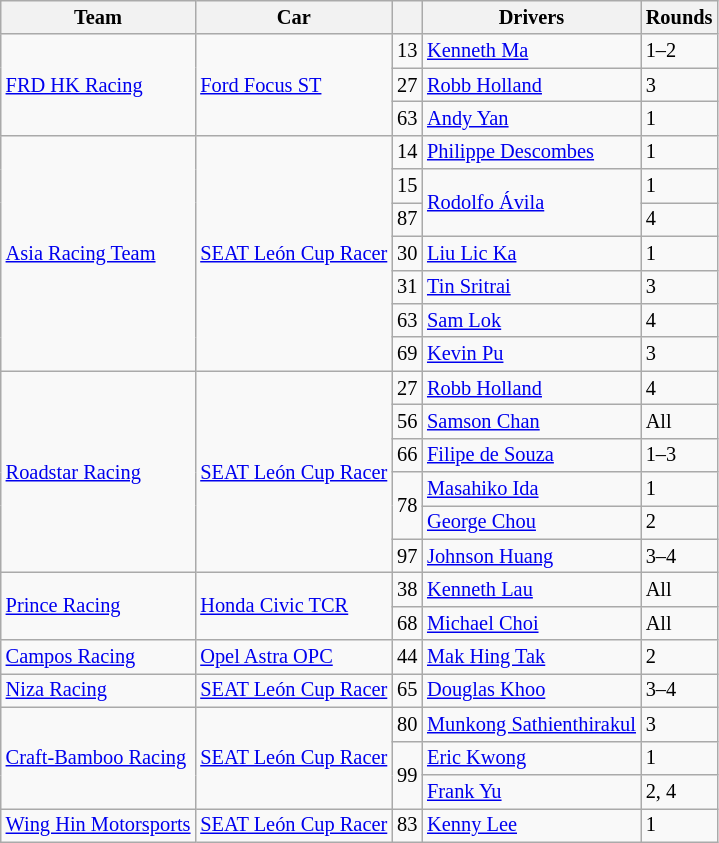<table class="wikitable" style="font-size: 85%">
<tr>
<th>Team</th>
<th>Car</th>
<th></th>
<th>Drivers</th>
<th>Rounds</th>
</tr>
<tr>
<td rowspan=3> <a href='#'>FRD HK Racing</a></td>
<td rowspan=3><a href='#'>Ford Focus ST</a></td>
<td>13</td>
<td> <a href='#'>Kenneth Ma</a></td>
<td>1–2</td>
</tr>
<tr>
<td>27</td>
<td> <a href='#'>Robb Holland</a></td>
<td>3</td>
</tr>
<tr>
<td>63</td>
<td> <a href='#'>Andy Yan</a></td>
<td>1</td>
</tr>
<tr>
<td rowspan="7"> <a href='#'>Asia Racing Team</a></td>
<td rowspan="7"><a href='#'>SEAT León Cup Racer</a></td>
<td>14</td>
<td> <a href='#'>Philippe Descombes</a></td>
<td>1</td>
</tr>
<tr>
<td>15</td>
<td rowspan="2"> <a href='#'>Rodolfo Ávila</a></td>
<td>1</td>
</tr>
<tr>
<td>87</td>
<td>4</td>
</tr>
<tr>
<td>30</td>
<td> <a href='#'>Liu Lic Ka</a></td>
<td>1</td>
</tr>
<tr>
<td>31</td>
<td> <a href='#'>Tin Sritrai</a></td>
<td>3</td>
</tr>
<tr>
<td>63</td>
<td> <a href='#'>Sam Lok</a></td>
<td>4</td>
</tr>
<tr>
<td>69</td>
<td> <a href='#'>Kevin Pu</a></td>
<td>3</td>
</tr>
<tr>
<td rowspan=6> <a href='#'>Roadstar Racing</a></td>
<td rowspan=6><a href='#'>SEAT León Cup Racer</a></td>
<td>27</td>
<td> <a href='#'>Robb Holland</a></td>
<td>4</td>
</tr>
<tr>
<td>56</td>
<td> <a href='#'>Samson Chan</a></td>
<td>All</td>
</tr>
<tr>
<td>66</td>
<td> <a href='#'>Filipe de Souza</a></td>
<td>1–3</td>
</tr>
<tr>
<td rowspan=2>78</td>
<td> <a href='#'>Masahiko Ida</a></td>
<td>1</td>
</tr>
<tr>
<td> <a href='#'>George Chou</a></td>
<td>2</td>
</tr>
<tr>
<td>97</td>
<td> <a href='#'>Johnson Huang</a></td>
<td>3–4</td>
</tr>
<tr>
<td rowspan=2> <a href='#'>Prince Racing</a></td>
<td rowspan=2><a href='#'>Honda Civic TCR</a></td>
<td>38</td>
<td> <a href='#'>Kenneth Lau</a></td>
<td>All</td>
</tr>
<tr>
<td>68</td>
<td> <a href='#'>Michael Choi</a></td>
<td>All</td>
</tr>
<tr>
<td> <a href='#'>Campos Racing</a></td>
<td><a href='#'>Opel Astra OPC</a></td>
<td>44</td>
<td> <a href='#'>Mak Hing Tak</a></td>
<td>2</td>
</tr>
<tr>
<td> <a href='#'>Niza Racing</a></td>
<td><a href='#'>SEAT León Cup Racer</a></td>
<td>65</td>
<td> <a href='#'>Douglas Khoo</a></td>
<td>3–4</td>
</tr>
<tr>
<td rowspan=3> <a href='#'>Craft-Bamboo Racing</a></td>
<td rowspan=3><a href='#'>SEAT León Cup Racer</a></td>
<td>80</td>
<td> <a href='#'>Munkong Sathienthirakul</a></td>
<td>3</td>
</tr>
<tr>
<td rowspan=2>99</td>
<td> <a href='#'>Eric Kwong</a></td>
<td>1</td>
</tr>
<tr>
<td> <a href='#'>Frank Yu</a></td>
<td>2, 4</td>
</tr>
<tr>
<td> <a href='#'>Wing Hin Motorsports</a></td>
<td><a href='#'>SEAT León Cup Racer</a></td>
<td>83</td>
<td> <a href='#'>Kenny Lee</a></td>
<td>1</td>
</tr>
</table>
